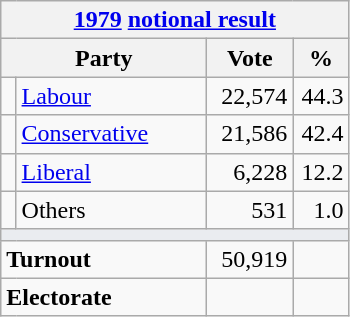<table class="wikitable">
<tr>
<th colspan="4"><a href='#'>1979</a> <a href='#'>notional result</a></th>
</tr>
<tr>
<th bgcolor="#DDDDFF" width="130px" colspan="2">Party</th>
<th bgcolor="#DDDDFF" width="50px">Vote</th>
<th bgcolor="#DDDDFF" width="30px">%</th>
</tr>
<tr>
<td></td>
<td><a href='#'>Labour</a></td>
<td align=right>22,574</td>
<td align=right>44.3</td>
</tr>
<tr>
<td></td>
<td><a href='#'>Conservative</a></td>
<td align=right>21,586</td>
<td align=right>42.4</td>
</tr>
<tr>
<td></td>
<td><a href='#'>Liberal</a></td>
<td align=right>6,228</td>
<td align=right>12.2</td>
</tr>
<tr>
<td></td>
<td>Others</td>
<td align=right>531</td>
<td align=right>1.0</td>
</tr>
<tr>
<td colspan="4" bgcolor="#EAECF0"></td>
</tr>
<tr>
<td colspan="2"><strong>Turnout</strong></td>
<td align=right>50,919</td>
<td align=right></td>
</tr>
<tr>
<td colspan="2"><strong>Electorate</strong></td>
<td align=right></td>
</tr>
</table>
